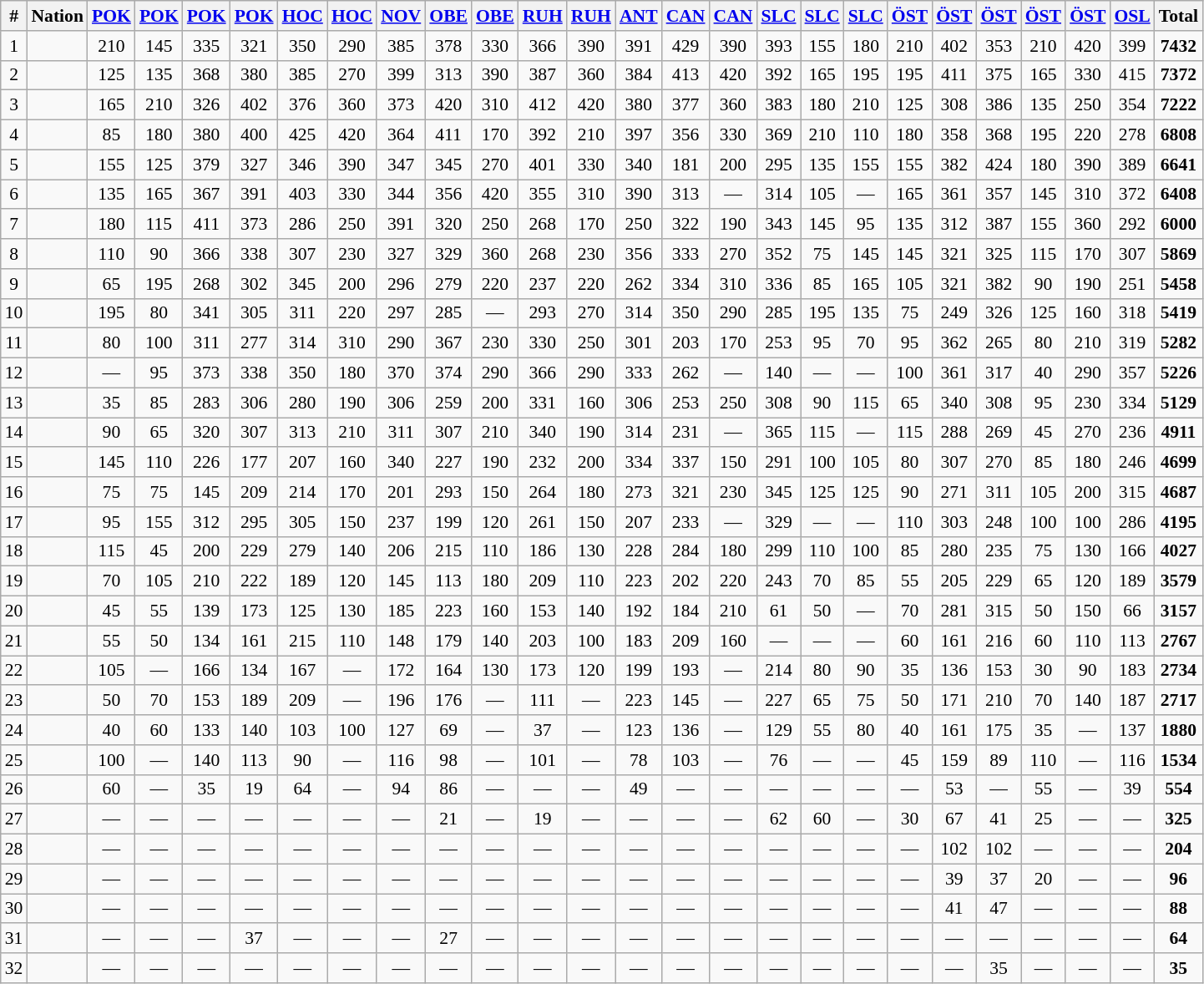<table class="wikitable" style="text-align:center;font-size:90%">
<tr>
<th>#</th>
<th>Nation</th>
<th><a href='#'>POK</a> <br> </th>
<th><a href='#'>POK</a> <br> </th>
<th><a href='#'>POK</a> <br> </th>
<th><a href='#'>POK</a> <br> </th>
<th><a href='#'>HOC</a> <br> </th>
<th><a href='#'>HOC</a> <br> </th>
<th><a href='#'>NOV</a> <br> </th>
<th><a href='#'>OBE</a> <br> </th>
<th><a href='#'>OBE</a> <br> </th>
<th><a href='#'>RUH</a> <br> </th>
<th><a href='#'>RUH</a> <br> </th>
<th><a href='#'>ANT</a> <br> </th>
<th><a href='#'>CAN</a> <br> </th>
<th><a href='#'>CAN</a> <br> </th>
<th><a href='#'>SLC</a> <br> </th>
<th><a href='#'>SLC</a> <br> </th>
<th><a href='#'>SLC</a> <br> </th>
<th><a href='#'>ÖST</a> <br> </th>
<th><a href='#'>ÖST</a> <br> </th>
<th><a href='#'>ÖST</a> <br> </th>
<th><a href='#'>ÖST</a> <br> </th>
<th><a href='#'>ÖST</a> <br> </th>
<th><a href='#'>OSL</a> <br> </th>
<th><strong>Total</strong> </th>
</tr>
<tr>
<td>1</td>
<td align=left></td>
<td>210</td>
<td>145</td>
<td>335</td>
<td>321</td>
<td>350</td>
<td>290</td>
<td>385</td>
<td>378</td>
<td>330</td>
<td>366</td>
<td>390</td>
<td>391</td>
<td>429</td>
<td>390</td>
<td>393</td>
<td>155</td>
<td>180</td>
<td>210</td>
<td>402</td>
<td>353</td>
<td>210</td>
<td>420</td>
<td>399</td>
<td><strong>7432</strong></td>
</tr>
<tr>
<td>2</td>
<td align=left></td>
<td>125</td>
<td>135</td>
<td>368</td>
<td>380</td>
<td>385</td>
<td>270</td>
<td>399</td>
<td>313</td>
<td>390</td>
<td>387</td>
<td>360</td>
<td>384</td>
<td>413</td>
<td>420</td>
<td>392</td>
<td>165</td>
<td>195</td>
<td>195</td>
<td>411</td>
<td>375</td>
<td>165</td>
<td>330</td>
<td>415</td>
<td><strong>7372</strong></td>
</tr>
<tr>
<td>3</td>
<td align=left></td>
<td>165</td>
<td>210</td>
<td>326</td>
<td>402</td>
<td>376</td>
<td>360</td>
<td>373</td>
<td>420</td>
<td>310</td>
<td>412</td>
<td>420</td>
<td>380</td>
<td>377</td>
<td>360</td>
<td>383</td>
<td>180</td>
<td>210</td>
<td>125</td>
<td>308</td>
<td>386</td>
<td>135</td>
<td>250</td>
<td>354</td>
<td><strong>7222</strong></td>
</tr>
<tr>
<td>4</td>
<td align=left></td>
<td>85</td>
<td>180</td>
<td>380</td>
<td>400</td>
<td>425</td>
<td>420</td>
<td>364</td>
<td>411</td>
<td>170</td>
<td>392</td>
<td>210</td>
<td>397</td>
<td>356</td>
<td>330</td>
<td>369</td>
<td>210</td>
<td>110</td>
<td>180</td>
<td>358</td>
<td>368</td>
<td>195</td>
<td>220</td>
<td>278</td>
<td><strong>6808</strong></td>
</tr>
<tr>
<td>5</td>
<td align=left></td>
<td>155</td>
<td>125</td>
<td>379</td>
<td>327</td>
<td>346</td>
<td>390</td>
<td>347</td>
<td>345</td>
<td>270</td>
<td>401</td>
<td>330</td>
<td>340</td>
<td>181</td>
<td>200</td>
<td>295</td>
<td>135</td>
<td>155</td>
<td>155</td>
<td>382</td>
<td>424</td>
<td>180</td>
<td>390</td>
<td>389</td>
<td><strong>6641</strong></td>
</tr>
<tr>
<td>6</td>
<td align=left></td>
<td>135</td>
<td>165</td>
<td>367</td>
<td>391</td>
<td>403</td>
<td>330</td>
<td>344</td>
<td>356</td>
<td>420</td>
<td>355</td>
<td>310</td>
<td>390</td>
<td>313</td>
<td>—</td>
<td>314</td>
<td>105</td>
<td>—</td>
<td>165</td>
<td>361</td>
<td>357</td>
<td>145</td>
<td>310</td>
<td>372</td>
<td><strong>6408</strong></td>
</tr>
<tr>
<td>7</td>
<td align=left></td>
<td>180</td>
<td>115</td>
<td>411</td>
<td>373</td>
<td>286</td>
<td>250</td>
<td>391</td>
<td>320</td>
<td>250</td>
<td>268</td>
<td>170</td>
<td>250</td>
<td>322</td>
<td>190</td>
<td>343</td>
<td>145</td>
<td>95</td>
<td>135</td>
<td>312</td>
<td>387</td>
<td>155</td>
<td>360</td>
<td>292</td>
<td><strong>6000</strong></td>
</tr>
<tr>
<td>8</td>
<td align=left></td>
<td>110</td>
<td>90</td>
<td>366</td>
<td>338</td>
<td>307</td>
<td>230</td>
<td>327</td>
<td>329</td>
<td>360</td>
<td>268</td>
<td>230</td>
<td>356</td>
<td>333</td>
<td>270</td>
<td>352</td>
<td>75</td>
<td>145</td>
<td>145</td>
<td>321</td>
<td>325</td>
<td>115</td>
<td>170</td>
<td>307</td>
<td><strong>5869</strong></td>
</tr>
<tr>
<td>9</td>
<td align=left></td>
<td>65</td>
<td>195</td>
<td>268</td>
<td>302</td>
<td>345</td>
<td>200</td>
<td>296</td>
<td>279</td>
<td>220</td>
<td>237</td>
<td>220</td>
<td>262</td>
<td>334</td>
<td>310</td>
<td>336</td>
<td>85</td>
<td>165</td>
<td>105</td>
<td>321</td>
<td>382</td>
<td>90</td>
<td>190</td>
<td>251</td>
<td><strong>5458</strong></td>
</tr>
<tr>
<td>10</td>
<td align=left></td>
<td>195</td>
<td>80</td>
<td>341</td>
<td>305</td>
<td>311</td>
<td>220</td>
<td>297</td>
<td>285</td>
<td>—</td>
<td>293</td>
<td>270</td>
<td>314</td>
<td>350</td>
<td>290</td>
<td>285</td>
<td>195</td>
<td>135</td>
<td>75</td>
<td>249</td>
<td>326</td>
<td>125</td>
<td>160</td>
<td>318</td>
<td><strong>5419</strong></td>
</tr>
<tr>
<td>11</td>
<td align=left></td>
<td>80</td>
<td>100</td>
<td>311</td>
<td>277</td>
<td>314</td>
<td>310</td>
<td>290</td>
<td>367</td>
<td>230</td>
<td>330</td>
<td>250</td>
<td>301</td>
<td>203</td>
<td>170</td>
<td>253</td>
<td>95</td>
<td>70</td>
<td>95</td>
<td>362</td>
<td>265</td>
<td>80</td>
<td>210</td>
<td>319</td>
<td><strong>5282</strong></td>
</tr>
<tr>
<td>12</td>
<td align=left></td>
<td>—</td>
<td>95</td>
<td>373</td>
<td>338</td>
<td>350</td>
<td>180</td>
<td>370</td>
<td>374</td>
<td>290</td>
<td>366</td>
<td>290</td>
<td>333</td>
<td>262</td>
<td>—</td>
<td>140</td>
<td>—</td>
<td>—</td>
<td>100</td>
<td>361</td>
<td>317</td>
<td>40</td>
<td>290</td>
<td>357</td>
<td><strong>5226</strong></td>
</tr>
<tr>
<td>13</td>
<td align=left></td>
<td>35</td>
<td>85</td>
<td>283</td>
<td>306</td>
<td>280</td>
<td>190</td>
<td>306</td>
<td>259</td>
<td>200</td>
<td>331</td>
<td>160</td>
<td>306</td>
<td>253</td>
<td>250</td>
<td>308</td>
<td>90</td>
<td>115</td>
<td>65</td>
<td>340</td>
<td>308</td>
<td>95</td>
<td>230</td>
<td>334</td>
<td><strong>5129</strong></td>
</tr>
<tr>
<td>14</td>
<td align=left></td>
<td>90</td>
<td>65</td>
<td>320</td>
<td>307</td>
<td>313</td>
<td>210</td>
<td>311</td>
<td>307</td>
<td>210</td>
<td>340</td>
<td>190</td>
<td>314</td>
<td>231</td>
<td>—</td>
<td>365</td>
<td>115</td>
<td>—</td>
<td>115</td>
<td>288</td>
<td>269</td>
<td>45</td>
<td>270</td>
<td>236</td>
<td><strong>4911</strong></td>
</tr>
<tr>
<td>15</td>
<td align=left></td>
<td>145</td>
<td>110</td>
<td>226</td>
<td>177</td>
<td>207</td>
<td>160</td>
<td>340</td>
<td>227</td>
<td>190</td>
<td>232</td>
<td>200</td>
<td>334</td>
<td>337</td>
<td>150</td>
<td>291</td>
<td>100</td>
<td>105</td>
<td>80</td>
<td>307</td>
<td>270</td>
<td>85</td>
<td>180</td>
<td>246</td>
<td><strong>4699</strong></td>
</tr>
<tr>
<td>16</td>
<td align=left></td>
<td>75</td>
<td>75</td>
<td>145</td>
<td>209</td>
<td>214</td>
<td>170</td>
<td>201</td>
<td>293</td>
<td>150</td>
<td>264</td>
<td>180</td>
<td>273</td>
<td>321</td>
<td>230</td>
<td>345</td>
<td>125</td>
<td>125</td>
<td>90</td>
<td>271</td>
<td>311</td>
<td>105</td>
<td>200</td>
<td>315</td>
<td><strong>4687</strong></td>
</tr>
<tr>
<td>17</td>
<td align=left></td>
<td>95</td>
<td>155</td>
<td>312</td>
<td>295</td>
<td>305</td>
<td>150</td>
<td>237</td>
<td>199</td>
<td>120</td>
<td>261</td>
<td>150</td>
<td>207</td>
<td>233</td>
<td>—</td>
<td>329</td>
<td>—</td>
<td>—</td>
<td>110</td>
<td>303</td>
<td>248</td>
<td>100</td>
<td>100</td>
<td>286</td>
<td><strong>4195</strong></td>
</tr>
<tr>
<td>18</td>
<td align=left></td>
<td>115</td>
<td>45</td>
<td>200</td>
<td>229</td>
<td>279</td>
<td>140</td>
<td>206</td>
<td>215</td>
<td>110</td>
<td>186</td>
<td>130</td>
<td>228</td>
<td>284</td>
<td>180</td>
<td>299</td>
<td>110</td>
<td>100</td>
<td>85</td>
<td>280</td>
<td>235</td>
<td>75</td>
<td>130</td>
<td>166</td>
<td><strong>4027</strong></td>
</tr>
<tr>
<td>19</td>
<td align=left></td>
<td>70</td>
<td>105</td>
<td>210</td>
<td>222</td>
<td>189</td>
<td>120</td>
<td>145</td>
<td>113</td>
<td>180</td>
<td>209</td>
<td>110</td>
<td>223</td>
<td>202</td>
<td>220</td>
<td>243</td>
<td>70</td>
<td>85</td>
<td>55</td>
<td>205</td>
<td>229</td>
<td>65</td>
<td>120</td>
<td>189</td>
<td><strong>3579</strong></td>
</tr>
<tr>
<td>20</td>
<td align=left></td>
<td>45</td>
<td>55</td>
<td>139</td>
<td>173</td>
<td>125</td>
<td>130</td>
<td>185</td>
<td>223</td>
<td>160</td>
<td>153</td>
<td>140</td>
<td>192</td>
<td>184</td>
<td>210</td>
<td>61</td>
<td>50</td>
<td>—</td>
<td>70</td>
<td>281</td>
<td>315</td>
<td>50</td>
<td>150</td>
<td>66</td>
<td><strong>3157</strong></td>
</tr>
<tr>
<td>21</td>
<td align=left></td>
<td>55</td>
<td>50</td>
<td>134</td>
<td>161</td>
<td>215</td>
<td>110</td>
<td>148</td>
<td>179</td>
<td>140</td>
<td>203</td>
<td>100</td>
<td>183</td>
<td>209</td>
<td>160</td>
<td>—</td>
<td>—</td>
<td>—</td>
<td>60</td>
<td>161</td>
<td>216</td>
<td>60</td>
<td>110</td>
<td>113</td>
<td><strong>2767</strong></td>
</tr>
<tr>
<td>22</td>
<td align=left></td>
<td>105</td>
<td>—</td>
<td>166</td>
<td>134</td>
<td>167</td>
<td>—</td>
<td>172</td>
<td>164</td>
<td>130</td>
<td>173</td>
<td>120</td>
<td>199</td>
<td>193</td>
<td>—</td>
<td>214</td>
<td>80</td>
<td>90</td>
<td>35</td>
<td>136</td>
<td>153</td>
<td>30</td>
<td>90</td>
<td>183</td>
<td><strong>2734</strong></td>
</tr>
<tr>
<td>23</td>
<td align=left></td>
<td>50</td>
<td>70</td>
<td>153</td>
<td>189</td>
<td>209</td>
<td>—</td>
<td>196</td>
<td>176</td>
<td>—</td>
<td>111</td>
<td>—</td>
<td>223</td>
<td>145</td>
<td>—</td>
<td>227</td>
<td>65</td>
<td>75</td>
<td>50</td>
<td>171</td>
<td>210</td>
<td>70</td>
<td>140</td>
<td>187</td>
<td><strong>2717</strong></td>
</tr>
<tr>
<td>24</td>
<td align=left></td>
<td>40</td>
<td>60</td>
<td>133</td>
<td>140</td>
<td>103</td>
<td>100</td>
<td>127</td>
<td>69</td>
<td>—</td>
<td>37</td>
<td>—</td>
<td>123</td>
<td>136</td>
<td>—</td>
<td>129</td>
<td>55</td>
<td>80</td>
<td>40</td>
<td>161</td>
<td>175</td>
<td>35</td>
<td>—</td>
<td>137</td>
<td><strong>1880</strong></td>
</tr>
<tr>
<td>25</td>
<td align=left></td>
<td>100</td>
<td>—</td>
<td>140</td>
<td>113</td>
<td>90</td>
<td>—</td>
<td>116</td>
<td>98</td>
<td>—</td>
<td>101</td>
<td>—</td>
<td>78</td>
<td>103</td>
<td>—</td>
<td>76</td>
<td>—</td>
<td>—</td>
<td>45</td>
<td>159</td>
<td>89</td>
<td>110</td>
<td>—</td>
<td>116</td>
<td><strong>1534</strong></td>
</tr>
<tr>
<td>26</td>
<td align=left></td>
<td>60</td>
<td>—</td>
<td>35</td>
<td>19</td>
<td>64</td>
<td>—</td>
<td>94</td>
<td>86</td>
<td>—</td>
<td>—</td>
<td>—</td>
<td>49</td>
<td>—</td>
<td>—</td>
<td>—</td>
<td>—</td>
<td>—</td>
<td>—</td>
<td>53</td>
<td>—</td>
<td>55</td>
<td>—</td>
<td>39</td>
<td><strong>554</strong></td>
</tr>
<tr>
<td>27</td>
<td align=left></td>
<td>—</td>
<td>—</td>
<td>—</td>
<td>—</td>
<td>—</td>
<td>—</td>
<td>—</td>
<td>21</td>
<td>—</td>
<td>19</td>
<td>—</td>
<td>—</td>
<td>—</td>
<td>—</td>
<td>62</td>
<td>60</td>
<td>—</td>
<td>30</td>
<td>67</td>
<td>41</td>
<td>25</td>
<td>—</td>
<td>—</td>
<td><strong>325</strong></td>
</tr>
<tr>
<td>28</td>
<td align=left></td>
<td>—</td>
<td>—</td>
<td>—</td>
<td>—</td>
<td>—</td>
<td>—</td>
<td>—</td>
<td>—</td>
<td>—</td>
<td>—</td>
<td>—</td>
<td>—</td>
<td>—</td>
<td>—</td>
<td>—</td>
<td>—</td>
<td>—</td>
<td>—</td>
<td>102</td>
<td>102</td>
<td>—</td>
<td>—</td>
<td>—</td>
<td><strong>204</strong></td>
</tr>
<tr>
<td>29</td>
<td align=left></td>
<td>—</td>
<td>—</td>
<td>—</td>
<td>—</td>
<td>—</td>
<td>—</td>
<td>—</td>
<td>—</td>
<td>—</td>
<td>—</td>
<td>—</td>
<td>—</td>
<td>—</td>
<td>—</td>
<td>—</td>
<td>—</td>
<td>—</td>
<td>—</td>
<td>39</td>
<td>37</td>
<td>20</td>
<td>—</td>
<td>—</td>
<td><strong>96</strong></td>
</tr>
<tr>
<td>30</td>
<td align=left></td>
<td>—</td>
<td>—</td>
<td>—</td>
<td>—</td>
<td>—</td>
<td>—</td>
<td>—</td>
<td>—</td>
<td>—</td>
<td>—</td>
<td>—</td>
<td>—</td>
<td>—</td>
<td>—</td>
<td>—</td>
<td>—</td>
<td>—</td>
<td>—</td>
<td>41</td>
<td>47</td>
<td>—</td>
<td>—</td>
<td>—</td>
<td><strong>88</strong></td>
</tr>
<tr>
<td>31</td>
<td align=left></td>
<td>—</td>
<td>—</td>
<td>—</td>
<td>37</td>
<td>—</td>
<td>—</td>
<td>—</td>
<td>27</td>
<td>—</td>
<td>—</td>
<td>—</td>
<td>—</td>
<td>—</td>
<td>—</td>
<td>—</td>
<td>—</td>
<td>—</td>
<td>—</td>
<td>—</td>
<td>—</td>
<td>—</td>
<td>—</td>
<td>—</td>
<td><strong>64</strong></td>
</tr>
<tr>
<td>32</td>
<td align=left></td>
<td>—</td>
<td>—</td>
<td>—</td>
<td>—</td>
<td>—</td>
<td>—</td>
<td>—</td>
<td>—</td>
<td>—</td>
<td>—</td>
<td>—</td>
<td>—</td>
<td>—</td>
<td>—</td>
<td>—</td>
<td>—</td>
<td>—</td>
<td>—</td>
<td>—</td>
<td>35</td>
<td>—</td>
<td>—</td>
<td>—</td>
<td><strong>35</strong></td>
</tr>
</table>
